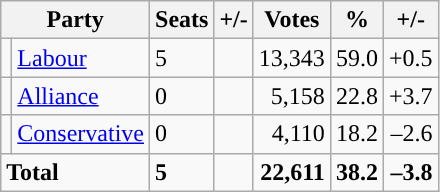<table class="wikitable sortable">
<tr>
<th colspan="2">Party</th>
<th>Seats</th>
<th>+/-</th>
<th>Votes</th>
<th>%</th>
<th>+/-</th>
</tr>
<tr>
<td style="background-color: "></td>
<td><a href='#'>Labour</a></td>
<td>5</td>
<td></td>
<td style="text-align:right;">13,343</td>
<td style="text-align:right;">59.0</td>
<td style="text-align:right;">+0.5</td>
</tr>
<tr>
<td style="background-color: "></td>
<td><a href='#'>Alliance</a></td>
<td>0</td>
<td></td>
<td style="text-align:right;">5,158</td>
<td style="text-align:right;">22.8</td>
<td style="text-align:right;">+3.7</td>
</tr>
<tr>
<td style="background-color: "></td>
<td><a href='#'>Conservative</a></td>
<td>0</td>
<td></td>
<td style="text-align:right;">4,110</td>
<td style="text-align:right;">18.2</td>
<td style="text-align:right;">–2.6</td>
</tr>
<tr>
<td colspan="2"><strong>Total</strong></td>
<td><strong>5</strong></td>
<td></td>
<td style="text-align:right;"><strong>22,611</strong></td>
<td style="text-align:right;"><strong>38.2</strong></td>
<td style="text-align:right;"><strong>–3.8</strong></td>
</tr>
</table>
